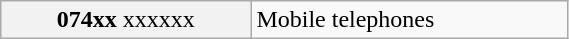<table class="wikitable" style="width: 30%; margin-left: 1.5em;">
<tr>
<th scope="row" style="font-weight: normal;"><strong>074xx</strong> xxxxxx</th>
<td>Mobile telephones</td>
</tr>
</table>
